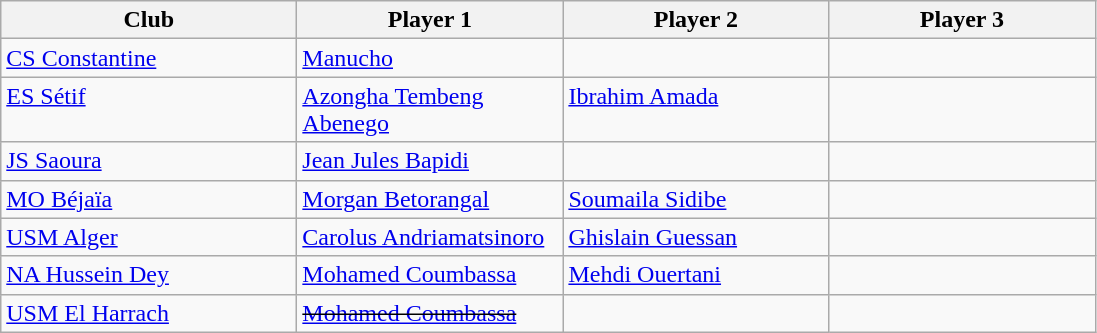<table class="wikitable sortable" border="1">
<tr>
<th width="190">Club</th>
<th width="170">Player 1</th>
<th width="170">Player 2</th>
<th width="170">Player 3</th>
</tr>
<tr style="vertical-align:top;">
<td><a href='#'>CS Constantine</a></td>
<td> <a href='#'>Manucho</a></td>
<td></td>
<td></td>
</tr>
<tr style="vertical-align:top;">
<td><a href='#'>ES Sétif</a></td>
<td> <a href='#'>Azongha Tembeng Abenego</a></td>
<td> <a href='#'>Ibrahim Amada</a></td>
<td></td>
</tr>
<tr style="vertical-align:top;">
<td><a href='#'>JS Saoura</a></td>
<td> <a href='#'>Jean Jules Bapidi</a></td>
<td></td>
<td></td>
</tr>
<tr style="vertical-align:top;">
<td><a href='#'>MO Béjaïa</a></td>
<td> <a href='#'>Morgan Betorangal</a></td>
<td> <a href='#'>Soumaila Sidibe</a></td>
<td></td>
</tr>
<tr style="vertical-align:top;">
<td><a href='#'>USM Alger</a></td>
<td> <a href='#'>Carolus Andriamatsinoro</a></td>
<td> <a href='#'>Ghislain Guessan</a></td>
<td></td>
</tr>
<tr style="vertical-align:top;">
<td><a href='#'>NA Hussein Dey</a></td>
<td> <a href='#'>Mohamed Coumbassa</a></td>
<td> <a href='#'>Mehdi Ouertani</a></td>
<td></td>
</tr>
<tr style="vertical-align:top;">
<td><a href='#'>USM El Harrach</a></td>
<td><s> <a href='#'>Mohamed Coumbassa</a></s></td>
<td></td>
<td></td>
</tr>
</table>
